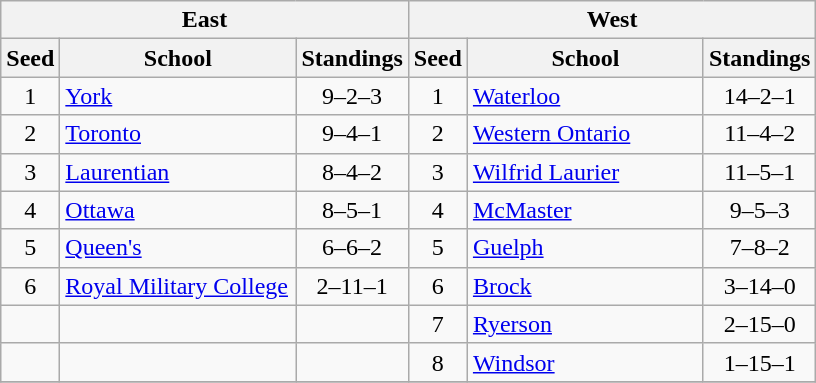<table class="wikitable">
<tr>
<th colspan=3>East</th>
<th colspan=3>West</th>
</tr>
<tr>
<th>Seed</th>
<th style="width:150px">School</th>
<th>Standings</th>
<th>Seed</th>
<th style="width:150px">School</th>
<th>Standings</th>
</tr>
<tr>
<td align=center>1</td>
<td><a href='#'>York</a></td>
<td align=center>9–2–3</td>
<td align=center>1</td>
<td><a href='#'>Waterloo</a></td>
<td align=center>14–2–1</td>
</tr>
<tr>
<td align=center>2</td>
<td><a href='#'>Toronto</a></td>
<td align=center>9–4–1</td>
<td align=center>2</td>
<td><a href='#'>Western Ontario</a></td>
<td align=center>11–4–2</td>
</tr>
<tr>
<td align=center>3</td>
<td><a href='#'>Laurentian</a></td>
<td align=center>8–4–2</td>
<td align=center>3</td>
<td><a href='#'>Wilfrid Laurier</a></td>
<td align=center>11–5–1</td>
</tr>
<tr>
<td align=center>4</td>
<td><a href='#'>Ottawa</a></td>
<td align=center>8–5–1</td>
<td align=center>4</td>
<td><a href='#'>McMaster</a></td>
<td align=center>9–5–3</td>
</tr>
<tr>
<td align=center>5</td>
<td><a href='#'>Queen's</a></td>
<td align=center>6–6–2</td>
<td align=center>5</td>
<td><a href='#'>Guelph</a></td>
<td align=center>7–8–2</td>
</tr>
<tr>
<td align=center>6</td>
<td><a href='#'>Royal Military College</a></td>
<td align=center>2–11–1</td>
<td align=center>6</td>
<td><a href='#'>Brock</a></td>
<td align=center>3–14–0</td>
</tr>
<tr>
<td></td>
<td></td>
<td></td>
<td align=center>7</td>
<td><a href='#'>Ryerson</a></td>
<td align=center>2–15–0</td>
</tr>
<tr>
<td></td>
<td></td>
<td></td>
<td align=center>8</td>
<td><a href='#'>Windsor</a></td>
<td align=center>1–15–1</td>
</tr>
<tr>
</tr>
</table>
